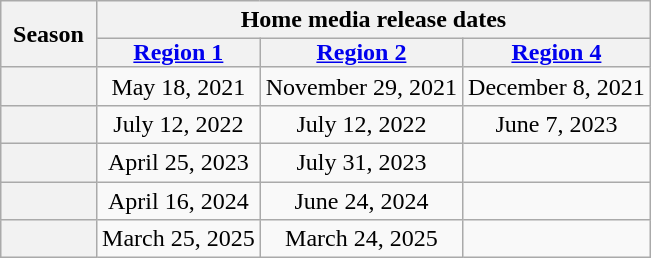<table class="wikitable plainrowheaders"  style="float:right; text-align:center; margin:10px;">
<tr>
<th scope="col" style="padding:0 8px;" rowspan="2">Season</th>
<th scope="col" colspan="3">Home media release dates</th>
</tr>
<tr>
<th scope="col" style="padding: 0 8px"><a href='#'>Region 1</a></th>
<th scope="col" style="padding: 0 8px"><a href='#'>Region 2</a></th>
<th scope="col" style="padding: 0 8px"><a href='#'>Region 4</a></th>
</tr>
<tr>
<th></th>
<td>May 18, 2021</td>
<td>November 29, 2021</td>
<td>December 8, 2021</td>
</tr>
<tr>
<th></th>
<td>July 12, 2022</td>
<td>July 12, 2022</td>
<td>June 7, 2023</td>
</tr>
<tr>
<th></th>
<td>April 25, 2023</td>
<td>July 31, 2023</td>
<td></td>
</tr>
<tr>
<th></th>
<td>April 16, 2024</td>
<td>June 24, 2024</td>
<td></td>
</tr>
<tr>
<th></th>
<td>March 25, 2025</td>
<td>March 24, 2025</td>
<td></td>
</tr>
</table>
